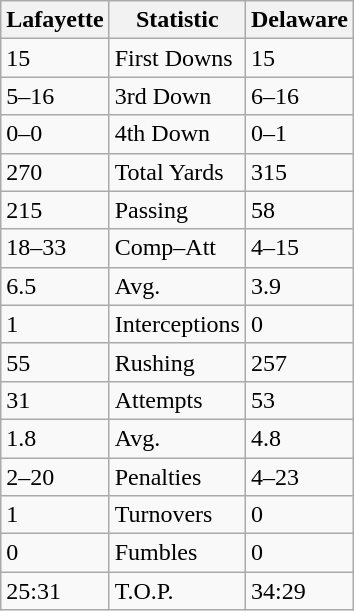<table class="wikitable">
<tr>
<th>Lafayette</th>
<th>Statistic</th>
<th>Delaware</th>
</tr>
<tr>
<td>15</td>
<td>First Downs</td>
<td>15</td>
</tr>
<tr>
<td>5–16</td>
<td>3rd Down</td>
<td>6–16</td>
</tr>
<tr>
<td>0–0</td>
<td>4th Down</td>
<td>0–1</td>
</tr>
<tr>
<td>270</td>
<td>Total Yards</td>
<td>315</td>
</tr>
<tr>
<td>215</td>
<td>Passing</td>
<td>58</td>
</tr>
<tr>
<td>18–33</td>
<td>Comp–Att</td>
<td>4–15</td>
</tr>
<tr>
<td>6.5</td>
<td>Avg.</td>
<td>3.9</td>
</tr>
<tr>
<td>1</td>
<td>Interceptions</td>
<td>0</td>
</tr>
<tr>
<td>55</td>
<td>Rushing</td>
<td>257</td>
</tr>
<tr>
<td>31</td>
<td>Attempts</td>
<td>53</td>
</tr>
<tr>
<td>1.8</td>
<td>Avg.</td>
<td>4.8</td>
</tr>
<tr>
<td>2–20</td>
<td>Penalties</td>
<td>4–23</td>
</tr>
<tr>
<td>1</td>
<td>Turnovers</td>
<td>0</td>
</tr>
<tr>
<td>0</td>
<td>Fumbles</td>
<td>0</td>
</tr>
<tr>
<td>25:31</td>
<td>T.O.P.</td>
<td>34:29</td>
</tr>
</table>
